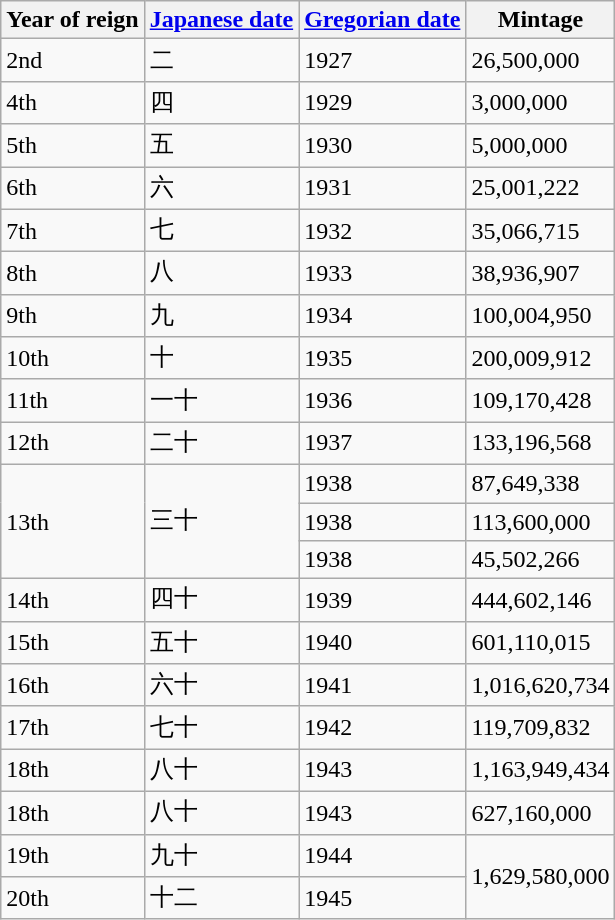<table class="wikitable sortable">
<tr>
<th>Year of reign</th>
<th class="unsortable"><a href='#'>Japanese date</a></th>
<th><a href='#'>Gregorian date</a></th>
<th>Mintage</th>
</tr>
<tr>
<td>2nd</td>
<td>二</td>
<td>1927</td>
<td>26,500,000</td>
</tr>
<tr>
<td>4th</td>
<td>四</td>
<td>1929</td>
<td>3,000,000</td>
</tr>
<tr>
<td>5th</td>
<td>五</td>
<td>1930</td>
<td>5,000,000</td>
</tr>
<tr>
<td>6th</td>
<td>六</td>
<td>1931</td>
<td>25,001,222</td>
</tr>
<tr>
<td>7th</td>
<td>七</td>
<td>1932</td>
<td>35,066,715</td>
</tr>
<tr>
<td>8th</td>
<td>八</td>
<td>1933</td>
<td>38,936,907</td>
</tr>
<tr>
<td>9th</td>
<td>九</td>
<td>1934</td>
<td>100,004,950</td>
</tr>
<tr>
<td>10th</td>
<td>十</td>
<td>1935</td>
<td>200,009,912</td>
</tr>
<tr>
<td>11th</td>
<td>一十</td>
<td>1936</td>
<td>109,170,428</td>
</tr>
<tr>
<td>12th</td>
<td>二十</td>
<td>1937</td>
<td>133,196,568</td>
</tr>
<tr>
<td rowspan=3>13th</td>
<td rowspan=3>三十</td>
<td>1938 </td>
<td>87,649,338</td>
</tr>
<tr>
<td>1938 </td>
<td>113,600,000</td>
</tr>
<tr>
<td>1938 </td>
<td>45,502,266</td>
</tr>
<tr>
<td>14th</td>
<td>四十</td>
<td>1939</td>
<td>444,602,146</td>
</tr>
<tr>
<td>15th</td>
<td>五十</td>
<td>1940</td>
<td>601,110,015</td>
</tr>
<tr>
<td>16th</td>
<td>六十</td>
<td>1941</td>
<td>1,016,620,734</td>
</tr>
<tr>
<td>17th</td>
<td>七十</td>
<td>1942</td>
<td>119,709,832</td>
</tr>
<tr>
<td>18th</td>
<td>八十</td>
<td>1943</td>
<td>1,163,949,434</td>
</tr>
<tr>
<td>18th</td>
<td>八十</td>
<td>1943 </td>
<td>627,160,000</td>
</tr>
<tr>
<td>19th</td>
<td>九十</td>
<td>1944</td>
<td rowspan=2>1,629,580,000</td>
</tr>
<tr>
<td>20th</td>
<td>十二</td>
<td>1945</td>
</tr>
</table>
